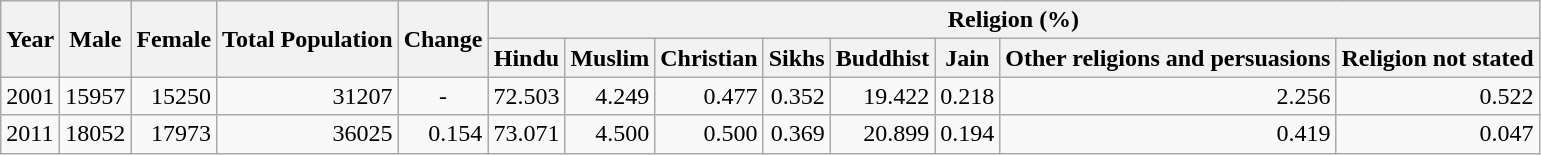<table class="wikitable">
<tr>
<th rowspan="2">Year</th>
<th rowspan="2">Male</th>
<th rowspan="2">Female</th>
<th rowspan="2">Total Population</th>
<th rowspan="2">Change</th>
<th colspan="8">Religion (%)</th>
</tr>
<tr>
<th>Hindu</th>
<th>Muslim</th>
<th>Christian</th>
<th>Sikhs</th>
<th>Buddhist</th>
<th>Jain</th>
<th>Other religions and persuasions</th>
<th>Religion not stated</th>
</tr>
<tr>
<td>2001</td>
<td style="text-align:right;">15957</td>
<td style="text-align:right;">15250</td>
<td style="text-align:right;">31207</td>
<td style="text-align:center;">-</td>
<td style="text-align:right;">72.503</td>
<td style="text-align:right;">4.249</td>
<td style="text-align:right;">0.477</td>
<td style="text-align:right;">0.352</td>
<td style="text-align:right;">19.422</td>
<td style="text-align:right;">0.218</td>
<td style="text-align:right;">2.256</td>
<td style="text-align:right;">0.522</td>
</tr>
<tr>
<td>2011</td>
<td style="text-align:right;">18052</td>
<td style="text-align:right;">17973</td>
<td style="text-align:right;">36025</td>
<td style="text-align:right;">0.154</td>
<td style="text-align:right;">73.071</td>
<td style="text-align:right;">4.500</td>
<td style="text-align:right;">0.500</td>
<td style="text-align:right;">0.369</td>
<td style="text-align:right;">20.899</td>
<td style="text-align:right;">0.194</td>
<td style="text-align:right;">0.419</td>
<td style="text-align:right;">0.047</td>
</tr>
</table>
